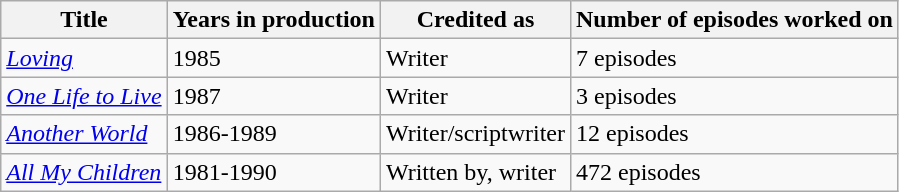<table class="wikitable">
<tr>
<th>Title</th>
<th>Years in production</th>
<th>Credited as</th>
<th>Number of episodes worked on</th>
</tr>
<tr>
<td><a href='#'><em>Loving</em></a></td>
<td>1985</td>
<td>Writer</td>
<td>7 episodes</td>
</tr>
<tr>
<td><em><a href='#'>One Life to Live</a></em></td>
<td>1987</td>
<td>Writer</td>
<td>3 episodes</td>
</tr>
<tr>
<td><a href='#'><em>Another World</em></a></td>
<td>1986-1989</td>
<td>Writer/scriptwriter</td>
<td>12 episodes</td>
</tr>
<tr>
<td><em><a href='#'>All My Children</a></em></td>
<td>1981-1990</td>
<td>Written by, writer</td>
<td>472 episodes</td>
</tr>
</table>
